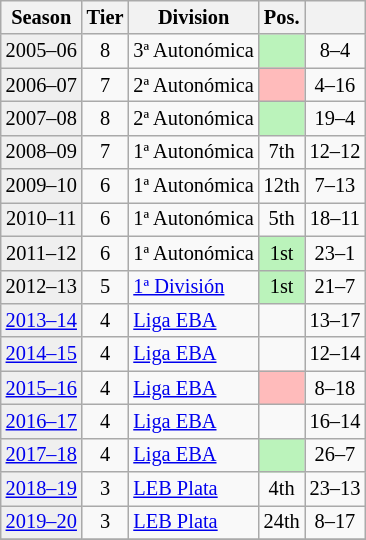<table class="wikitable" style="font-size:85%; text-align:center">
<tr>
<th>Season</th>
<th>Tier</th>
<th>Division</th>
<th>Pos.</th>
<th></th>
</tr>
<tr>
<td bgcolor=#efefef>2005–06</td>
<td>8</td>
<td align=left>3ª Autonómica</td>
<td bgcolor=#BBF3BB></td>
<td>8–4</td>
</tr>
<tr>
<td bgcolor=#efefef>2006–07</td>
<td>7</td>
<td align=left>2ª Autonómica</td>
<td bgcolor=#FFBBBB></td>
<td>4–16</td>
</tr>
<tr>
<td bgcolor=#efefef>2007–08</td>
<td>8</td>
<td align=left>2ª Autonómica</td>
<td bgcolor=#BBF3BB></td>
<td>19–4</td>
</tr>
<tr>
<td bgcolor=#efefef>2008–09</td>
<td>7</td>
<td align=left>1ª Autonómica</td>
<td>7th</td>
<td>12–12</td>
</tr>
<tr>
<td bgcolor=#efefef>2009–10</td>
<td>6</td>
<td align=left>1ª Autonómica</td>
<td>12th</td>
<td>7–13</td>
</tr>
<tr>
<td bgcolor=#efefef>2010–11</td>
<td>6</td>
<td align=left>1ª Autonómica</td>
<td>5th</td>
<td>18–11</td>
</tr>
<tr>
<td bgcolor=#efefef>2011–12</td>
<td>6</td>
<td align=left>1ª Autonómica</td>
<td bgcolor=#BBF3BB>1st</td>
<td>23–1</td>
</tr>
<tr>
<td bgcolor=#efefef>2012–13</td>
<td>5</td>
<td align=left><a href='#'>1ª División</a></td>
<td bgcolor=#BBF3BB>1st</td>
<td>21–7</td>
</tr>
<tr>
<td bgcolor=#efefef><a href='#'>2013–14</a></td>
<td>4</td>
<td align=left><a href='#'>Liga EBA</a></td>
<td></td>
<td>13–17</td>
</tr>
<tr>
<td bgcolor=#efefef><a href='#'>2014–15</a></td>
<td>4</td>
<td align=left><a href='#'>Liga EBA</a></td>
<td></td>
<td>12–14</td>
</tr>
<tr>
<td bgcolor=#efefef><a href='#'>2015–16</a></td>
<td>4</td>
<td align=left><a href='#'>Liga EBA</a></td>
<td bgcolor=#FFBBBB></td>
<td>8–18</td>
</tr>
<tr>
<td bgcolor=#efefef><a href='#'>2016–17</a></td>
<td>4</td>
<td align=left><a href='#'>Liga EBA</a></td>
<td></td>
<td>16–14</td>
</tr>
<tr>
<td bgcolor=#efefef><a href='#'>2017–18</a></td>
<td>4</td>
<td align=left><a href='#'>Liga EBA</a></td>
<td bgcolor=#BBF3BB></td>
<td>26–7</td>
</tr>
<tr>
<td bgcolor=#efefef><a href='#'>2018–19</a></td>
<td>3</td>
<td align=left><a href='#'>LEB Plata</a></td>
<td>4th</td>
<td>23–13</td>
</tr>
<tr>
<td bgcolor=#efefef><a href='#'>2019–20</a></td>
<td>3</td>
<td align=left><a href='#'>LEB Plata</a></td>
<td>24th</td>
<td>8–17</td>
</tr>
<tr>
</tr>
</table>
